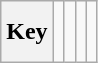<table class="wikitable" style="height:2.6em">
<tr>
<th>Key</th>
<td></td>
<td></td>
<td></td>
<td></td>
</tr>
</table>
